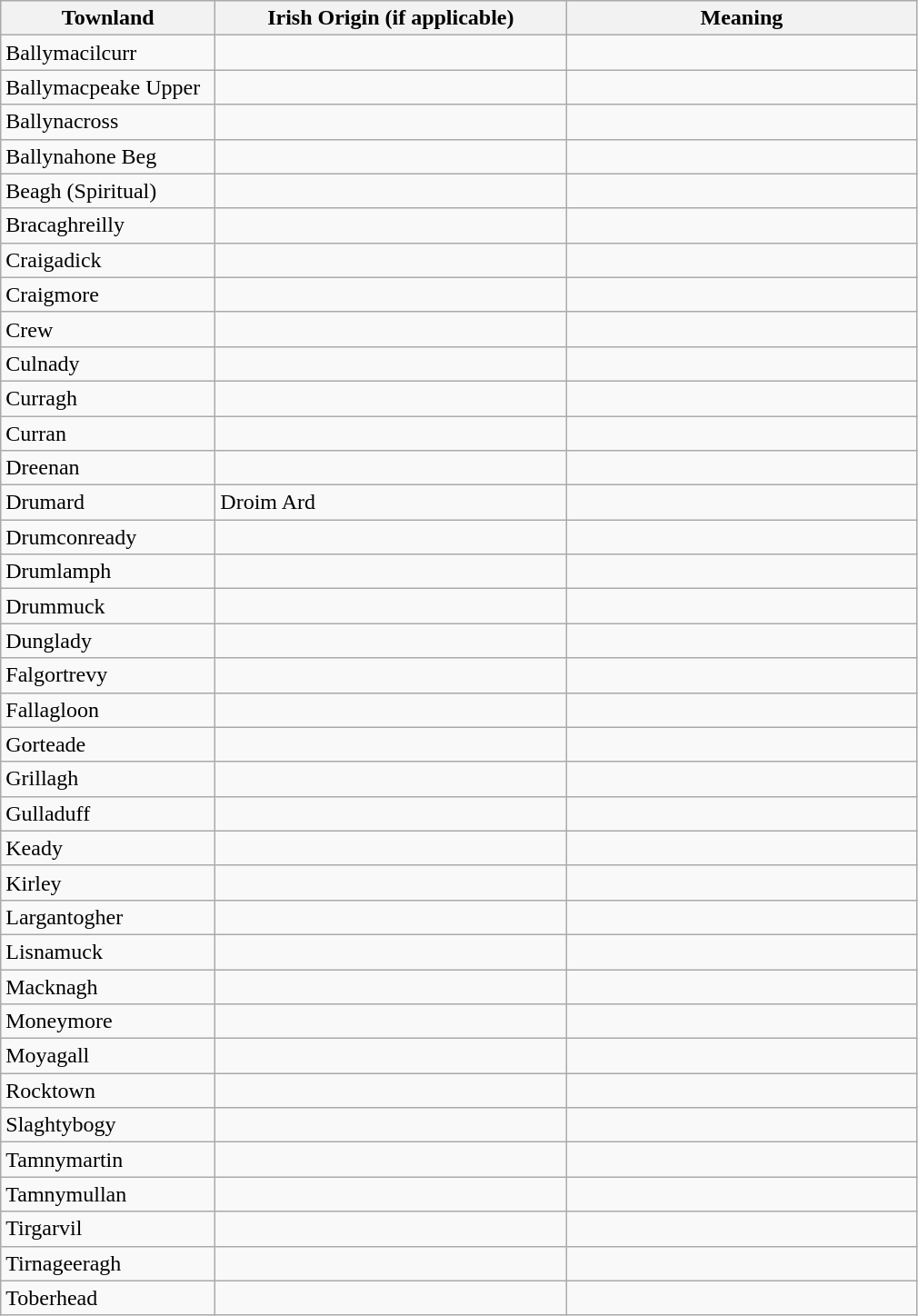<table class="wikitable" style="border:1px solid darkgray;">
<tr>
<th width="150">Townland</th>
<th width="250">Irish Origin (if applicable)</th>
<th width="250">Meaning</th>
</tr>
<tr>
<td>Ballymacilcurr</td>
<td></td>
<td></td>
</tr>
<tr>
<td>Ballymacpeake Upper</td>
<td></td>
<td></td>
</tr>
<tr>
<td>Ballynacross</td>
<td></td>
<td></td>
</tr>
<tr>
<td>Ballynahone Beg</td>
<td></td>
<td></td>
</tr>
<tr>
<td>Beagh (Spiritual)</td>
<td></td>
<td></td>
</tr>
<tr>
<td>Bracaghreilly</td>
<td></td>
<td></td>
</tr>
<tr>
<td>Craigadick</td>
<td></td>
<td></td>
</tr>
<tr>
<td>Craigmore</td>
<td></td>
<td></td>
</tr>
<tr>
<td>Crew</td>
<td></td>
<td></td>
</tr>
<tr>
<td>Culnady</td>
<td></td>
<td></td>
</tr>
<tr>
<td>Curragh</td>
<td></td>
<td></td>
</tr>
<tr>
<td>Curran</td>
<td></td>
<td></td>
</tr>
<tr>
<td>Dreenan</td>
<td></td>
<td></td>
</tr>
<tr>
<td>Drumard</td>
<td>Droim Ard</td>
<td></td>
</tr>
<tr>
<td>Drumconready</td>
<td></td>
<td></td>
</tr>
<tr>
<td>Drumlamph</td>
<td></td>
<td></td>
</tr>
<tr>
<td>Drummuck</td>
<td></td>
<td></td>
</tr>
<tr>
<td>Dunglady</td>
<td></td>
<td></td>
</tr>
<tr>
<td>Falgortrevy</td>
<td></td>
<td></td>
</tr>
<tr>
<td>Fallagloon</td>
<td></td>
<td></td>
</tr>
<tr>
<td>Gorteade</td>
<td></td>
<td></td>
</tr>
<tr>
<td>Grillagh</td>
<td></td>
<td></td>
</tr>
<tr>
<td>Gulladuff</td>
<td></td>
<td></td>
</tr>
<tr>
<td>Keady</td>
<td></td>
<td></td>
</tr>
<tr>
<td>Kirley</td>
<td></td>
<td></td>
</tr>
<tr>
<td>Largantogher</td>
<td></td>
<td></td>
</tr>
<tr>
<td>Lisnamuck</td>
<td></td>
<td></td>
</tr>
<tr>
<td>Macknagh</td>
<td></td>
<td></td>
</tr>
<tr>
<td>Moneymore</td>
<td></td>
<td></td>
</tr>
<tr>
<td>Moyagall</td>
<td></td>
<td></td>
</tr>
<tr>
<td>Rocktown</td>
<td></td>
<td></td>
</tr>
<tr>
<td>Slaghtybogy</td>
<td></td>
<td></td>
</tr>
<tr>
<td>Tamnymartin</td>
<td></td>
<td></td>
</tr>
<tr>
<td>Tamnymullan</td>
<td></td>
<td></td>
</tr>
<tr>
<td>Tirgarvil</td>
<td></td>
<td></td>
</tr>
<tr>
<td>Tirnageeragh</td>
<td></td>
<td></td>
</tr>
<tr>
<td>Toberhead</td>
<td></td>
<td></td>
</tr>
</table>
